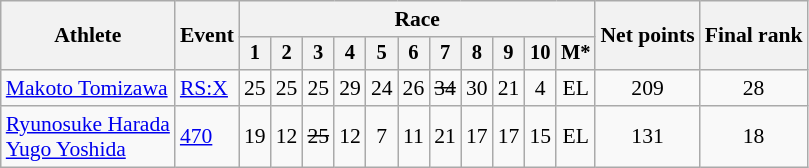<table class="wikitable" style="font-size:90%">
<tr>
<th rowspan="2">Athlete</th>
<th rowspan="2">Event</th>
<th colspan=11>Race</th>
<th rowspan=2>Net points</th>
<th rowspan=2>Final rank</th>
</tr>
<tr style="font-size:95%">
<th>1</th>
<th>2</th>
<th>3</th>
<th>4</th>
<th>5</th>
<th>6</th>
<th>7</th>
<th>8</th>
<th>9</th>
<th>10</th>
<th>M*</th>
</tr>
<tr align=center>
<td align=left><a href='#'>Makoto Tomizawa</a></td>
<td align=left><a href='#'>RS:X</a></td>
<td>25</td>
<td>25</td>
<td>25</td>
<td>29</td>
<td>24</td>
<td>26</td>
<td><s>34</s></td>
<td>30</td>
<td>21</td>
<td>4</td>
<td>EL</td>
<td>209</td>
<td>28</td>
</tr>
<tr align=center>
<td align=left><a href='#'>Ryunosuke Harada</a><br><a href='#'>Yugo Yoshida</a></td>
<td align=left><a href='#'>470</a></td>
<td>19</td>
<td>12</td>
<td><s>25</s></td>
<td>12</td>
<td>7</td>
<td>11</td>
<td>21</td>
<td>17</td>
<td>17</td>
<td>15</td>
<td>EL</td>
<td>131</td>
<td>18</td>
</tr>
</table>
